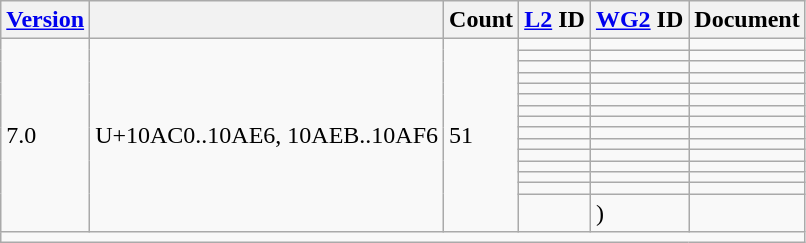<table class="wikitable sticky-header">
<tr>
<th><a href='#'>Version</a></th>
<th></th>
<th>Count</th>
<th><a href='#'>L2</a> ID</th>
<th><a href='#'>WG2</a> ID</th>
<th>Document</th>
</tr>
<tr>
<td rowspan="15">7.0</td>
<td rowspan="15">U+10AC0..10AE6, 10AEB..10AF6</td>
<td rowspan="15">51</td>
<td></td>
<td></td>
<td></td>
</tr>
<tr>
<td></td>
<td></td>
<td></td>
</tr>
<tr>
<td></td>
<td></td>
<td></td>
</tr>
<tr>
<td></td>
<td></td>
<td></td>
</tr>
<tr>
<td></td>
<td></td>
<td></td>
</tr>
<tr>
<td></td>
<td></td>
<td></td>
</tr>
<tr>
<td></td>
<td></td>
<td></td>
</tr>
<tr>
<td></td>
<td></td>
<td></td>
</tr>
<tr>
<td></td>
<td></td>
<td></td>
</tr>
<tr>
<td></td>
<td></td>
<td></td>
</tr>
<tr>
<td></td>
<td></td>
<td></td>
</tr>
<tr>
<td></td>
<td></td>
<td></td>
</tr>
<tr>
<td></td>
<td></td>
<td></td>
</tr>
<tr>
<td></td>
<td></td>
<td></td>
</tr>
<tr>
<td></td>
<td> )</td>
<td></td>
</tr>
<tr class="sortbottom">
<td colspan="6"></td>
</tr>
</table>
